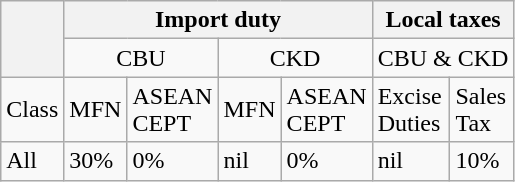<table class="wikitable">
<tr>
<th rowspan="2"></th>
<th align="center" colspan="4">Import duty</th>
<th align="center"  colspan="2">Local taxes</th>
</tr>
<tr>
<td align="center"  colspan="2">CBU</td>
<td align="center"  colspan="2">CKD</td>
<td align="center"  colspan="2">CBU & CKD</td>
</tr>
<tr>
<td>Class</td>
<td>MFN</td>
<td>ASEAN <br> CEPT</td>
<td>MFN</td>
<td>ASEAN <br> CEPT</td>
<td>Excise <br> Duties</td>
<td>Sales <br> Tax</td>
</tr>
<tr>
<td>All</td>
<td>30%</td>
<td>0%</td>
<td>nil</td>
<td>0%</td>
<td>nil</td>
<td>10%</td>
</tr>
</table>
